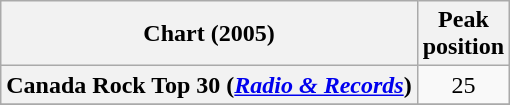<table class="wikitable sortable plainrowheaders">
<tr>
<th>Chart (2005)</th>
<th>Peak<br>position</th>
</tr>
<tr>
<th scope="row">Canada Rock Top 30 (<em><a href='#'>Radio & Records</a></em>)</th>
<td align="center">25</td>
</tr>
<tr>
</tr>
</table>
